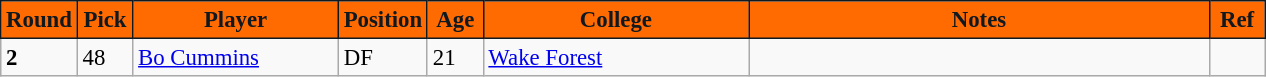<table class="wikitable" style="text-align:left; font-size:95%;">
<tr>
<th style="background:#FF6B00; color:#101820; border:1px solid #101820; width:30px;">Round</th>
<th style="background:#FF6B00; color:#101820; border:1px solid #101820; width:30px;">Pick</th>
<th style="background:#FF6B00; color:#101820; border:1px solid #101820; width:130px;">Player</th>
<th style="background:#FF6B00; color:#101820; border:1px solid #101820; width:50px;">Position</th>
<th style="background:#FF6B00; color:#101820; border:1px solid #101820; width:30px;">Age</th>
<th style="background:#FF6B00; color:#101820; border:1px solid #101820; width:170px;">College</th>
<th style="background:#FF6B00; color:#101820; border:1px solid #101820; width:300px;">Notes</th>
<th style="background:#FF6B00; color:#101820; border:1px solid #101820; width:30px;">Ref</th>
</tr>
<tr>
<td><strong>2</strong></td>
<td>48</td>
<td><a href='#'>Bo Cummins</a></td>
<td>DF</td>
<td>21</td>
<td><a href='#'>Wake Forest</a></td>
<td></td>
<td></td>
</tr>
</table>
